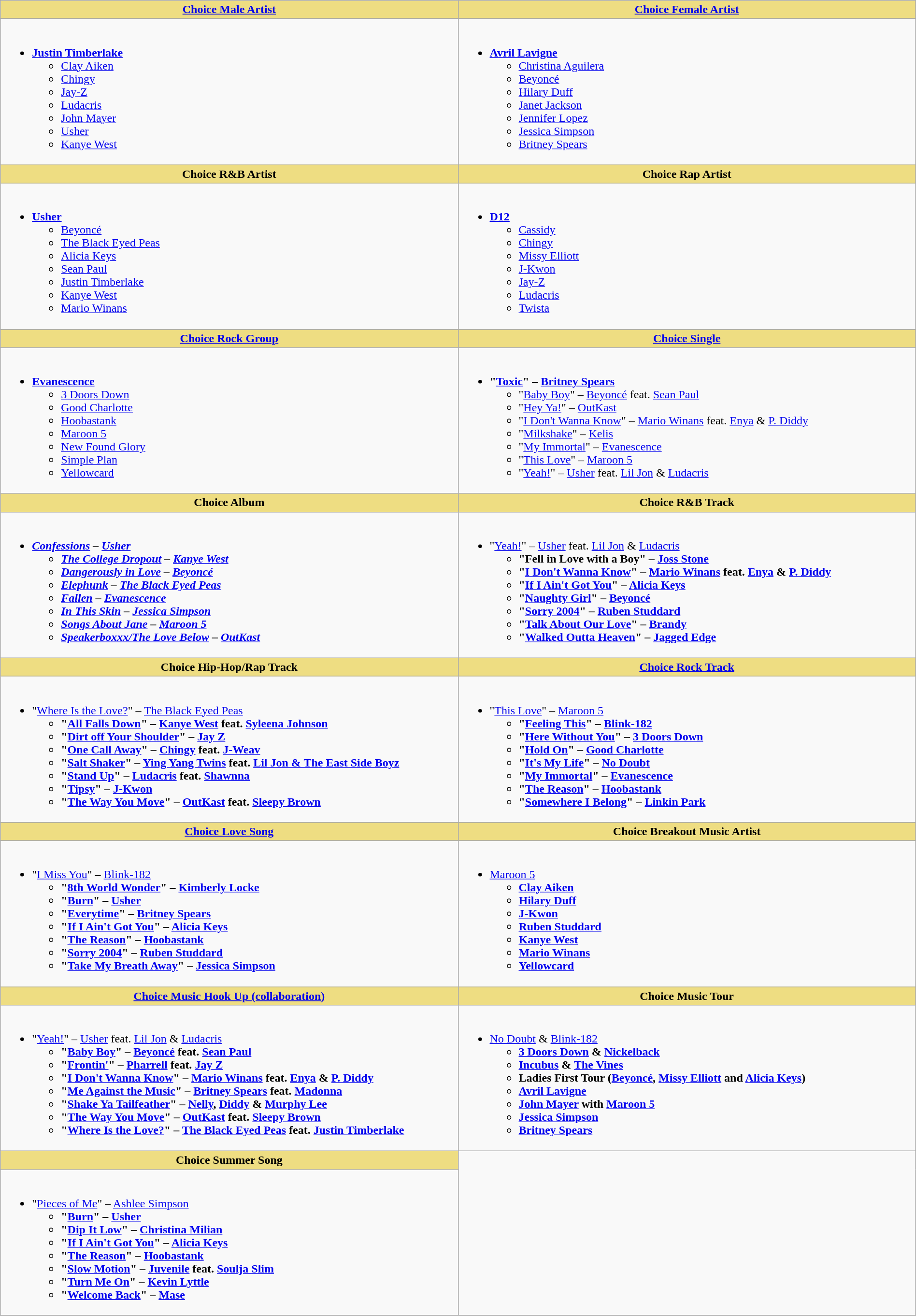<table class="wikitable" style="width:100%">
<tr>
<th style="background:#EEDD82; width:50%"><a href='#'>Choice Male Artist</a></th>
<th style="background:#EEDD82; width:50%"><a href='#'>Choice Female Artist</a></th>
</tr>
<tr>
<td valign="top"><br><ul><li><strong><a href='#'>Justin Timberlake</a></strong><ul><li><a href='#'>Clay Aiken</a></li><li><a href='#'>Chingy</a></li><li><a href='#'>Jay-Z</a></li><li><a href='#'>Ludacris</a></li><li><a href='#'>John Mayer</a></li><li><a href='#'>Usher</a></li><li><a href='#'>Kanye West</a></li></ul></li></ul></td>
<td valign="top"><br><ul><li><strong><a href='#'>Avril Lavigne</a></strong><ul><li><a href='#'>Christina Aguilera</a></li><li><a href='#'>Beyoncé</a></li><li><a href='#'>Hilary Duff</a></li><li><a href='#'>Janet Jackson</a></li><li><a href='#'>Jennifer Lopez</a></li><li><a href='#'>Jessica Simpson</a></li><li><a href='#'>Britney Spears</a></li></ul></li></ul></td>
</tr>
<tr>
<th style="background:#EEDD82; width:50%">Choice R&B Artist</th>
<th style="background:#EEDD82; width:50%">Choice Rap Artist</th>
</tr>
<tr>
<td valign="top"><br><ul><li><strong><a href='#'>Usher</a></strong><ul><li><a href='#'>Beyoncé</a></li><li><a href='#'>The Black Eyed Peas</a></li><li><a href='#'>Alicia Keys</a></li><li><a href='#'>Sean Paul</a></li><li><a href='#'>Justin Timberlake</a></li><li><a href='#'>Kanye West</a></li><li><a href='#'>Mario Winans</a></li></ul></li></ul></td>
<td valign="top"><br><ul><li><strong><a href='#'>D12</a></strong><ul><li><a href='#'>Cassidy</a></li><li><a href='#'>Chingy</a></li><li><a href='#'>Missy Elliott</a></li><li><a href='#'>J-Kwon</a></li><li><a href='#'>Jay-Z</a></li><li><a href='#'>Ludacris</a></li><li><a href='#'>Twista</a></li></ul></li></ul></td>
</tr>
<tr>
<th style="background:#EEDD82; width:50%"><a href='#'>Choice Rock Group</a></th>
<th style="background:#EEDD82; width:50%"><a href='#'>Choice Single</a></th>
</tr>
<tr>
<td valign="top"><br><ul><li><strong><a href='#'>Evanescence</a></strong><ul><li><a href='#'>3 Doors Down</a></li><li><a href='#'>Good Charlotte</a></li><li><a href='#'>Hoobastank</a></li><li><a href='#'>Maroon 5</a></li><li><a href='#'>New Found Glory</a></li><li><a href='#'>Simple Plan</a></li><li><a href='#'>Yellowcard</a></li></ul></li></ul></td>
<td valign="top"><br><ul><li><strong>"<a href='#'>Toxic</a>" – <a href='#'>Britney Spears</a></strong><ul><li>"<a href='#'>Baby Boy</a>" – <a href='#'>Beyoncé</a> feat. <a href='#'>Sean Paul</a></li><li>"<a href='#'>Hey Ya!</a>" – <a href='#'>OutKast</a></li><li>"<a href='#'>I Don't Wanna Know</a>" – <a href='#'>Mario Winans</a> feat. <a href='#'>Enya</a> & <a href='#'>P. Diddy</a></li><li>"<a href='#'>Milkshake</a>" – <a href='#'>Kelis</a></li><li>"<a href='#'>My Immortal</a>" – <a href='#'>Evanescence</a></li><li>"<a href='#'>This Love</a>" – <a href='#'>Maroon 5</a></li><li>"<a href='#'>Yeah!</a>" – <a href='#'>Usher</a> feat. <a href='#'>Lil Jon</a> & <a href='#'>Ludacris</a></li></ul></li></ul></td>
</tr>
<tr>
<th style="background:#EEDD82; width:50%">Choice Album</th>
<th style="background:#EEDD82; width:50%">Choice R&B Track</th>
</tr>
<tr>
<td valign="top"><br><ul><li><strong><em><a href='#'>Confessions</a><em> – <a href='#'>Usher</a><strong><ul><li></em><a href='#'>The College Dropout</a><em> – <a href='#'>Kanye West</a></li><li></em><a href='#'>Dangerously in Love</a><em> – <a href='#'>Beyoncé</a></li><li></em><a href='#'>Elephunk</a><em> – <a href='#'>The Black Eyed Peas</a></li><li></em><a href='#'>Fallen</a><em> – <a href='#'>Evanescence</a></li><li></em><a href='#'>In This Skin</a><em> – <a href='#'>Jessica Simpson</a></li><li></em><a href='#'>Songs About Jane</a><em> – <a href='#'>Maroon 5</a></li><li></em><a href='#'>Speakerboxxx/The Love Below</a><em> – <a href='#'>OutKast</a></li></ul></li></ul></td>
<td valign="top"><br><ul><li></strong>"<a href='#'>Yeah!</a>" – <a href='#'>Usher</a> feat. <a href='#'>Lil Jon</a> & <a href='#'>Ludacris</a><strong><ul><li>"Fell in Love with a Boy" – <a href='#'>Joss Stone</a></li><li>"<a href='#'>I Don't Wanna Know</a>" – <a href='#'>Mario Winans</a> feat. <a href='#'>Enya</a> & <a href='#'>P. Diddy</a></li><li>"<a href='#'>If I Ain't Got You</a>" – <a href='#'>Alicia Keys</a></li><li>"<a href='#'>Naughty Girl</a>" – <a href='#'>Beyoncé</a></li><li>"<a href='#'>Sorry 2004</a>" – <a href='#'>Ruben Studdard</a></li><li>"<a href='#'>Talk About Our Love</a>" – <a href='#'>Brandy</a></li><li>"<a href='#'>Walked Outta Heaven</a>" – <a href='#'>Jagged Edge</a></li></ul></li></ul></td>
</tr>
<tr>
<th style="background:#EEDD82; width:50%">Choice Hip-Hop/Rap Track</th>
<th style="background:#EEDD82; width:50%"><a href='#'>Choice Rock Track</a></th>
</tr>
<tr>
<td valign="top"><br><ul><li></strong>"<a href='#'>Where Is the Love?</a>" – <a href='#'>The Black Eyed Peas</a><strong><ul><li>"<a href='#'>All Falls Down</a>" – <a href='#'>Kanye West</a> feat. <a href='#'>Syleena Johnson</a></li><li>"<a href='#'>Dirt off Your Shoulder</a>" – <a href='#'>Jay Z</a></li><li>"<a href='#'>One Call Away</a>" – <a href='#'>Chingy</a> feat. <a href='#'>J-Weav</a></li><li>"<a href='#'>Salt Shaker</a>" – <a href='#'>Ying Yang Twins</a> feat. <a href='#'>Lil Jon & The East Side Boyz</a></li><li>"<a href='#'>Stand Up</a>" – <a href='#'>Ludacris</a> feat. <a href='#'>Shawnna</a></li><li>"<a href='#'>Tipsy</a>" – <a href='#'>J-Kwon</a></li><li>"<a href='#'>The Way You Move</a>" – <a href='#'>OutKast</a> feat. <a href='#'>Sleepy Brown</a></li></ul></li></ul></td>
<td valign="top"><br><ul><li></strong>"<a href='#'>This Love</a>" – <a href='#'>Maroon 5</a><strong><ul><li>"<a href='#'>Feeling This</a>" – <a href='#'>Blink-182</a></li><li>"<a href='#'>Here Without You</a>" – <a href='#'>3 Doors Down</a></li><li>"<a href='#'>Hold On</a>" – <a href='#'>Good Charlotte</a></li><li>"<a href='#'>It's My Life</a>" – <a href='#'>No Doubt</a></li><li>"<a href='#'>My Immortal</a>" – <a href='#'>Evanescence</a></li><li>"<a href='#'>The Reason</a>" – <a href='#'>Hoobastank</a></li><li>"<a href='#'>Somewhere I Belong</a>" – <a href='#'>Linkin Park</a></li></ul></li></ul></td>
</tr>
<tr>
<th style="background:#EEDD82; width:50%"><a href='#'>Choice Love Song</a></th>
<th style="background:#EEDD82; width:50%">Choice Breakout Music Artist</th>
</tr>
<tr>
<td valign="top"><br><ul><li></strong>"<a href='#'>I Miss You</a>" – <a href='#'>Blink-182</a><strong><ul><li>"<a href='#'>8th World Wonder</a>" – <a href='#'>Kimberly Locke</a></li><li>"<a href='#'>Burn</a>" – <a href='#'>Usher</a></li><li>"<a href='#'>Everytime</a>" – <a href='#'>Britney Spears</a></li><li>"<a href='#'>If I Ain't Got You</a>" – <a href='#'>Alicia Keys</a></li><li>"<a href='#'>The Reason</a>" – <a href='#'>Hoobastank</a></li><li>"<a href='#'>Sorry 2004</a>" – <a href='#'>Ruben Studdard</a></li><li>"<a href='#'>Take My Breath Away</a>" – <a href='#'>Jessica Simpson</a></li></ul></li></ul></td>
<td valign="top"><br><ul><li></strong><a href='#'>Maroon 5</a><strong><ul><li><a href='#'>Clay Aiken</a></li><li><a href='#'>Hilary Duff</a></li><li><a href='#'>J-Kwon</a></li><li><a href='#'>Ruben Studdard</a></li><li><a href='#'>Kanye West</a></li><li><a href='#'>Mario Winans</a></li><li><a href='#'>Yellowcard</a></li></ul></li></ul></td>
</tr>
<tr>
<th style="background:#EEDD82; width:50%"><a href='#'>Choice Music Hook Up (collaboration)</a></th>
<th style="background:#EEDD82; width:50%">Choice Music Tour</th>
</tr>
<tr>
<td valign="top"><br><ul><li></strong>"<a href='#'>Yeah!</a>" – <a href='#'>Usher</a> feat. <a href='#'>Lil Jon</a> & <a href='#'>Ludacris</a><strong><ul><li>"<a href='#'>Baby Boy</a>" – <a href='#'>Beyoncé</a> feat. <a href='#'>Sean Paul</a></li><li>"<a href='#'>Frontin'</a>" – <a href='#'>Pharrell</a> feat. <a href='#'>Jay Z</a></li><li>"<a href='#'>I Don't Wanna Know</a>" – <a href='#'>Mario Winans</a> feat. <a href='#'>Enya</a> & <a href='#'>P. Diddy</a></li><li>"<a href='#'>Me Against the Music</a>" – <a href='#'>Britney Spears</a> feat. <a href='#'>Madonna</a></li><li>"<a href='#'>Shake Ya Tailfeather</a>" – <a href='#'>Nelly</a>, <a href='#'>Diddy</a> & <a href='#'>Murphy Lee</a></li><li>"<a href='#'>The Way You Move</a>" – <a href='#'>OutKast</a> feat. <a href='#'>Sleepy Brown</a></li><li>"<a href='#'>Where Is the Love?</a>" –  <a href='#'>The Black Eyed Peas</a> feat. <a href='#'>Justin Timberlake</a></li></ul></li></ul></td>
<td valign="top"><br><ul><li></strong><a href='#'>No Doubt</a> & <a href='#'>Blink-182</a><strong><ul><li><a href='#'>3 Doors Down</a> & <a href='#'>Nickelback</a></li><li><a href='#'>Incubus</a> & <a href='#'>The Vines</a></li><li>Ladies First Tour (<a href='#'>Beyoncé</a>, <a href='#'>Missy Elliott</a> and <a href='#'>Alicia Keys</a>)</li><li><a href='#'>Avril Lavigne</a></li><li><a href='#'>John Mayer</a> with <a href='#'>Maroon 5</a></li><li><a href='#'>Jessica Simpson</a></li><li><a href='#'>Britney Spears</a></li></ul></li></ul></td>
</tr>
<tr>
<th style="background:#EEDD82;">Choice Summer Song</th>
</tr>
<tr>
<td valign="top"><br><ul><li></strong>"<a href='#'>Pieces of Me</a>" – <a href='#'>Ashlee Simpson</a><strong><ul><li>"<a href='#'>Burn</a>" – <a href='#'>Usher</a></li><li>"<a href='#'>Dip It Low</a>" – <a href='#'>Christina Milian</a></li><li>"<a href='#'>If I Ain't Got You</a>" – <a href='#'>Alicia Keys</a></li><li>"<a href='#'>The Reason</a>" – <a href='#'>Hoobastank</a></li><li>"<a href='#'>Slow Motion</a>" – <a href='#'>Juvenile</a> feat. <a href='#'>Soulja Slim</a></li><li>"<a href='#'>Turn Me On</a>" – <a href='#'>Kevin Lyttle</a></li><li>"<a href='#'>Welcome Back</a>" – <a href='#'>Mase</a></li></ul></li></ul></td>
</tr>
</table>
